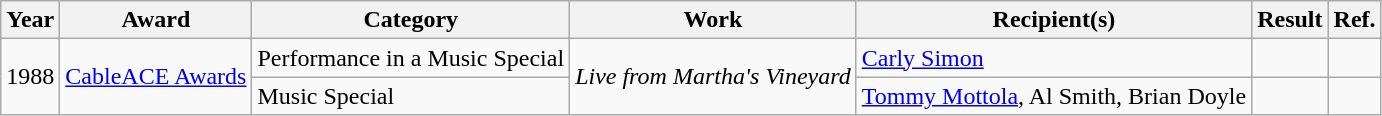<table class="wikitable">
<tr>
<th>Year</th>
<th>Award</th>
<th>Category</th>
<th>Work</th>
<th>Recipient(s)</th>
<th>Result</th>
<th>Ref.</th>
</tr>
<tr>
<td rowspan="2">1988</td>
<td rowspan="2"><a href='#'>CableACE Awards</a></td>
<td>Performance in a Music Special</td>
<td rowspan="2"><em>Live from Martha's Vineyard</em></td>
<td><a href='#'>Carly Simon</a></td>
<td></td>
<td align="center"></td>
</tr>
<tr>
<td>Music Special</td>
<td><a href='#'>Tommy Mottola</a>, Al Smith, Brian Doyle</td>
<td></td>
<td align="center"></td>
</tr>
</table>
